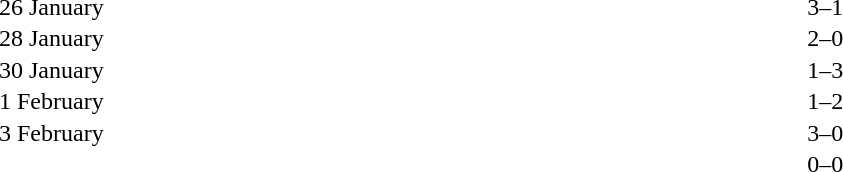<table cellspacing=1 width=70%>
<tr>
<th width=25%></th>
<th width=30%></th>
<th width=15%></th>
<th width=30%></th>
</tr>
<tr>
<td>26 January</td>
<td align=right></td>
<td align=center>3–1</td>
<td></td>
</tr>
<tr>
<td>28 January</td>
<td align=right></td>
<td align=center>2–0</td>
<td></td>
</tr>
<tr>
<td>30 January</td>
<td align=right></td>
<td align=center>1–3</td>
<td></td>
</tr>
<tr>
<td>1 February</td>
<td align=right></td>
<td align=center>1–2</td>
<td></td>
</tr>
<tr>
<td>3 February</td>
<td align=right></td>
<td align=center>3–0</td>
<td></td>
</tr>
<tr>
<td></td>
<td align=right></td>
<td align=center>0–0</td>
<td></td>
</tr>
</table>
